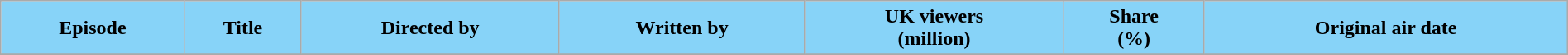<table class="wikitable plainrowheaders" style="width: 100%">
<tr>
<th style="background: #87d3f8;">Episode</th>
<th style="background: #87d3f8;">Title</th>
<th style="background: #87d3f8;">Directed by</th>
<th style="background: #87d3f8;">Written by</th>
<th style="background: #87d3f8;">UK viewers<br>(million)</th>
<th style="background: #87d3f8;">Share<br>(%)</th>
<th style="background: #87d3f8;">Original air date</th>
</tr>
<tr>
</tr>
</table>
